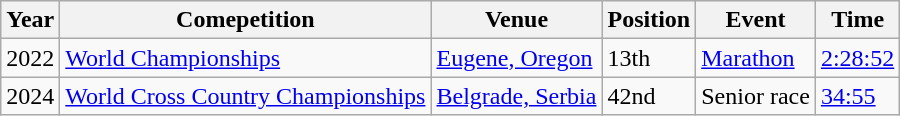<table class="wikitable">
<tr>
<th>Year</th>
<th>Comepetition</th>
<th>Venue</th>
<th>Position</th>
<th>Event</th>
<th>Time</th>
</tr>
<tr>
<td>2022</td>
<td><a href='#'>World Championships</a></td>
<td><a href='#'>Eugene, Oregon</a></td>
<td>13th</td>
<td><a href='#'>Marathon</a></td>
<td><a href='#'>2:28:52</a></td>
</tr>
<tr>
<td>2024</td>
<td><a href='#'>World Cross Country Championships</a></td>
<td><a href='#'>Belgrade, Serbia</a></td>
<td>42nd</td>
<td>Senior race</td>
<td><a href='#'>34:55</a></td>
</tr>
</table>
